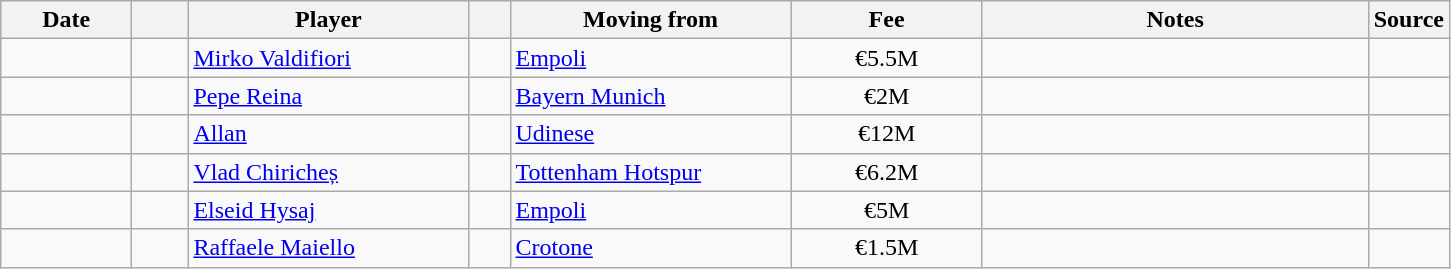<table class="wikitable sortable">
<tr>
<th style="width:80px;">Date</th>
<th style="width:30px;"></th>
<th style="width:180px;">Player</th>
<th style="width:20px;"></th>
<th style="width:180px;">Moving from</th>
<th style="width:120px;" class="unsortable">Fee</th>
<th style="width:250px;" class="unsortable">Notes</th>
<th style="width:20px;">Source</th>
</tr>
<tr>
<td></td>
<td align=center></td>
<td> <a href='#'>Mirko Valdifiori</a></td>
<td></td>
<td> <a href='#'>Empoli</a></td>
<td align=center>€5.5M</td>
<td align=center></td>
<td></td>
</tr>
<tr>
<td></td>
<td align=center></td>
<td> <a href='#'>Pepe Reina</a></td>
<td></td>
<td> <a href='#'>Bayern Munich</a></td>
<td align=center>€2M</td>
<td align=center></td>
<td></td>
</tr>
<tr>
<td></td>
<td align=center></td>
<td> <a href='#'>Allan</a></td>
<td></td>
<td> <a href='#'>Udinese</a></td>
<td align=center>€12M</td>
<td align=center></td>
<td></td>
</tr>
<tr>
<td></td>
<td align=center></td>
<td> <a href='#'>Vlad Chiricheș</a></td>
<td></td>
<td> <a href='#'>Tottenham Hotspur</a></td>
<td align=center>€6.2M</td>
<td align=center></td>
<td></td>
</tr>
<tr>
<td></td>
<td align=center></td>
<td> <a href='#'>Elseid Hysaj</a></td>
<td></td>
<td> <a href='#'>Empoli</a></td>
<td align=center>€5M</td>
<td align=center></td>
<td></td>
</tr>
<tr>
<td></td>
<td align=center></td>
<td> <a href='#'>Raffaele Maiello</a></td>
<td></td>
<td> <a href='#'>Crotone</a></td>
<td align=center>€1.5M</td>
<td align=center></td>
<td></td>
</tr>
</table>
